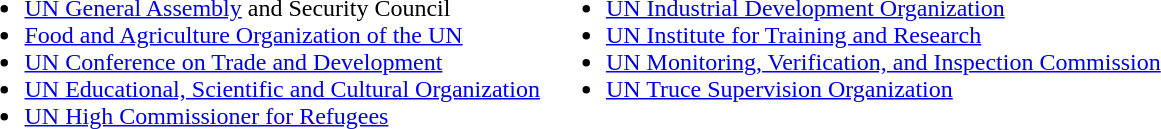<table>
<tr>
<td valign="top"><br><ul><li><a href='#'>UN General Assembly</a> and Security Council</li><li><a href='#'>Food and Agriculture Organization of the UN</a></li><li><a href='#'>UN Conference on Trade and Development</a></li><li><a href='#'>UN Educational, Scientific and Cultural Organization</a></li><li><a href='#'>UN High Commissioner for Refugees</a></li></ul></td>
<td valign="top"><br><ul><li><a href='#'>UN Industrial Development Organization</a></li><li><a href='#'>UN Institute for Training and Research</a></li><li><a href='#'>UN Monitoring, Verification, and Inspection Commission</a></li><li><a href='#'>UN Truce Supervision Organization</a></li></ul></td>
</tr>
</table>
